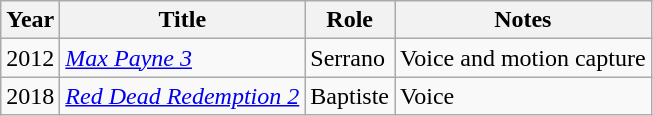<table class="wikitable">
<tr>
<th>Year</th>
<th>Title</th>
<th>Role</th>
<th>Notes</th>
</tr>
<tr>
<td>2012</td>
<td><em><a href='#'>Max Payne 3</a></em></td>
<td>Serrano</td>
<td>Voice and motion capture</td>
</tr>
<tr>
<td>2018</td>
<td><em><a href='#'>Red Dead Redemption 2</a></em></td>
<td>Baptiste</td>
<td>Voice</td>
</tr>
</table>
